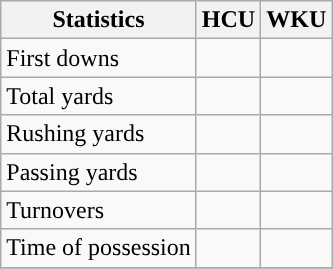<table class="wikitable" style="float: left;">
<tr>
<th>Statistics</th>
<th>HCU</th>
<th>WKU</th>
</tr>
<tr>
<td>First downs</td>
<td></td>
<td></td>
</tr>
<tr>
<td>Total yards</td>
<td></td>
<td></td>
</tr>
<tr>
<td>Rushing yards</td>
<td></td>
<td></td>
</tr>
<tr>
<td>Passing yards</td>
<td></td>
<td></td>
</tr>
<tr>
<td>Turnovers</td>
<td></td>
<td></td>
</tr>
<tr>
<td>Time of possession</td>
<td></td>
<td></td>
</tr>
<tr>
</tr>
</table>
